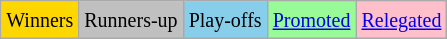<table class="wikitable">
<tr>
<td bgcolor=Gold><small>Winners</small></td>
<td style="background:Silver;"><small>Runners-up</small></td>
<td style="background:skyblue;"><small>Play-offs</small></td>
<td style="background:PaleGreen;"><small><a href='#'>Promoted</a></small></td>
<td bgcolor=Pink><small><a href='#'>Relegated</a></small></td>
</tr>
</table>
